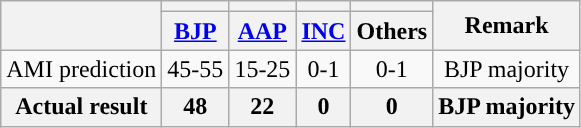<table class="wikitable" style="text-align:center">
<tr>
<th rowspan="2"></th>
<th style="background:"></th>
<th style="background:"></th>
<th style="background:"></th>
<th style="background:"></th>
<th rowspan="2">Remark</th>
</tr>
<tr>
<th><a href='#'>BJP</a></th>
<th><a href='#'>AAP</a></th>
<th><a href='#'>INC</a></th>
<th>Others</th>
</tr>
<tr>
<td>AMI prediction</td>
<td style="background:">45-55</td>
<td>15-25</td>
<td>0-1</td>
<td>0-1</td>
<td>BJP majority</td>
</tr>
<tr>
<th>Actual result</th>
<th style="background:">48</th>
<th>22</th>
<th>0</th>
<th>0</th>
<th>BJP majority</th>
</tr>
</table>
